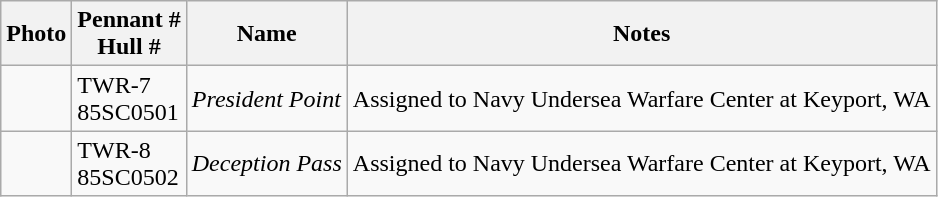<table class="wikitable">
<tr>
<th>Photo</th>
<th>Pennant #<br>Hull #</th>
<th>Name</th>
<th>Notes</th>
</tr>
<tr>
<td></td>
<td>TWR-7<br>85SC0501</td>
<td><em>President Point</em></td>
<td>Assigned to Navy Undersea Warfare Center at Keyport, WA</td>
</tr>
<tr>
<td></td>
<td>TWR-8<br>85SC0502</td>
<td><em>Deception Pass</em></td>
<td>Assigned to Navy Undersea Warfare Center at Keyport, WA</td>
</tr>
</table>
